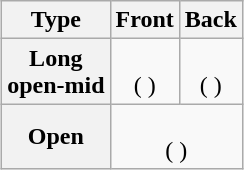<table class="wikitable" style="margin:auto; text-align:center;">
<tr>
<th>Type</th>
<th>Front</th>
<th>Back</th>
</tr>
<tr>
<th>Long <br>open-mid</th>
<td> <br>( )</td>
<td> <br>( )</td>
</tr>
<tr>
<th>Open</th>
<td colspan="2"> <br>( )</td>
</tr>
</table>
